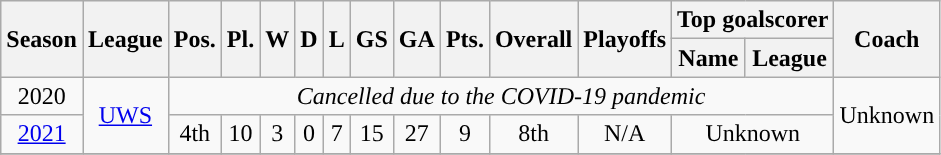<table class="wikitable">
<tr style="background:#efefef;">
<th rowspan="2">Season</th>
<th rowspan="2">League</th>
<th rowspan="2">Pos.</th>
<th rowspan="2">Pl.</th>
<th rowspan="2">W</th>
<th rowspan="2">D</th>
<th rowspan="2">L</th>
<th rowspan="2">GS</th>
<th rowspan="2">GA</th>
<th rowspan="2">Pts.</th>
<th rowspan="2">Overall</th>
<th rowspan="2">Playoffs</th>
<th colspan="2">Top goalscorer</th>
<th rowspan="2">Coach</th>
</tr>
<tr>
<th>Name</th>
<th>League</th>
</tr>
<tr>
<td style="text-align:center;">2020</td>
<td style="text-align:center;"rowspan="2"><a href='#'>UWS</a></td>
<td colspan="12" style="text-align:center;"><em>Cancelled due to the COVID-19 pandemic</em></td>
<td style="text-align:center;" rowspan="2">Unknown</td>
</tr>
<tr>
<td style="text-align:center;"><a href='#'>2021</a></td>
<td style="text-align:center">4th</td>
<td align=center>10</td>
<td align=center>3</td>
<td align=center>0</td>
<td align=center>7</td>
<td align=center>15</td>
<td align=center>27</td>
<td align=center>9</td>
<td style="text-align:center;">8th</td>
<td style="text-align:center;">N/A</td>
<td style="text-align:center;" colspan="2">Unknown</td>
</tr>
<tr>
</tr>
</table>
